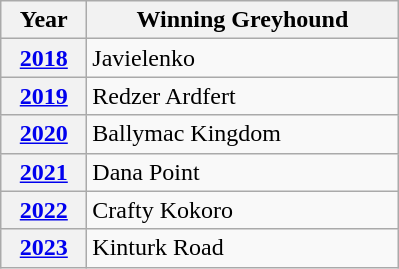<table class="wikitable">
<tr>
<th width=50>Year</th>
<th width=200>Winning Greyhound</th>
</tr>
<tr>
<th><a href='#'>2018</a></th>
<td>Javielenko </td>
</tr>
<tr>
<th><a href='#'>2019</a></th>
<td>Redzer Ardfert </td>
</tr>
<tr>
<th><a href='#'>2020</a></th>
<td>Ballymac Kingdom</td>
</tr>
<tr>
<th><a href='#'>2021</a></th>
<td>Dana Point</td>
</tr>
<tr>
<th><a href='#'>2022</a></th>
<td>Crafty Kokoro</td>
</tr>
<tr>
<th><a href='#'>2023</a></th>
<td>Kinturk Road</td>
</tr>
</table>
